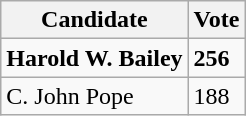<table class="wikitable">
<tr>
<th>Candidate</th>
<th>Vote</th>
</tr>
<tr>
<td><strong>Harold W. Bailey</strong></td>
<td><strong>256</strong></td>
</tr>
<tr>
<td>C. John Pope</td>
<td>188</td>
</tr>
</table>
